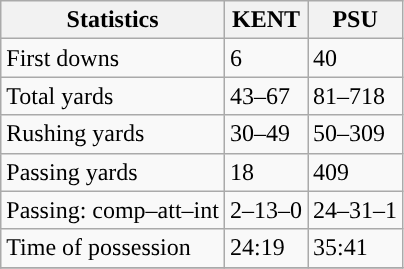<table class="wikitable" style="float: left;">
<tr>
<th>Statistics</th>
<th>KENT</th>
<th>PSU</th>
</tr>
<tr>
<td>First downs</td>
<td>6</td>
<td>40</td>
</tr>
<tr>
<td>Total yards</td>
<td>43–67</td>
<td>81–718</td>
</tr>
<tr>
<td>Rushing yards</td>
<td>30–49</td>
<td>50–309</td>
</tr>
<tr>
<td>Passing yards</td>
<td>18</td>
<td>409</td>
</tr>
<tr>
<td>Passing: comp–att–int</td>
<td>2–13–0</td>
<td>24–31–1</td>
</tr>
<tr>
<td>Time of possession</td>
<td>24:19</td>
<td>35:41</td>
</tr>
<tr>
</tr>
</table>
